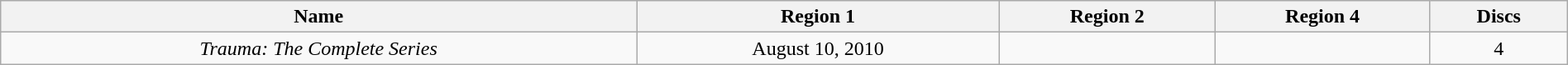<table class="wikitable" style="width:100%;">
<tr>
<th>Name</th>
<th>Region 1</th>
<th>Region 2</th>
<th>Region 4</th>
<th>Discs</th>
</tr>
<tr style="text-align:center;">
<td><em>Trauma: The Complete Series</em></td>
<td>August 10, 2010</td>
<td></td>
<td></td>
<td>4</td>
</tr>
</table>
